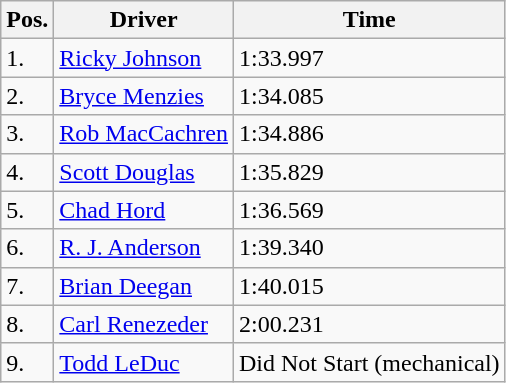<table class="wikitable">
<tr>
<th>Pos.</th>
<th>Driver</th>
<th>Time</th>
</tr>
<tr>
<td>1.</td>
<td><a href='#'>Ricky Johnson</a></td>
<td>1:33.997</td>
</tr>
<tr>
<td>2.</td>
<td><a href='#'>Bryce Menzies</a></td>
<td>1:34.085</td>
</tr>
<tr>
<td>3.</td>
<td><a href='#'>Rob MacCachren</a></td>
<td>1:34.886</td>
</tr>
<tr>
<td>4.</td>
<td><a href='#'>Scott Douglas</a></td>
<td>1:35.829</td>
</tr>
<tr>
<td>5.</td>
<td><a href='#'>Chad Hord</a></td>
<td>1:36.569</td>
</tr>
<tr>
<td>6.</td>
<td><a href='#'>R. J. Anderson</a></td>
<td>1:39.340</td>
</tr>
<tr>
<td>7.</td>
<td><a href='#'>Brian Deegan</a></td>
<td>1:40.015</td>
</tr>
<tr>
<td>8.</td>
<td><a href='#'>Carl Renezeder</a></td>
<td>2:00.231</td>
</tr>
<tr>
<td>9.</td>
<td><a href='#'>Todd LeDuc</a></td>
<td>Did Not Start (mechanical)</td>
</tr>
</table>
